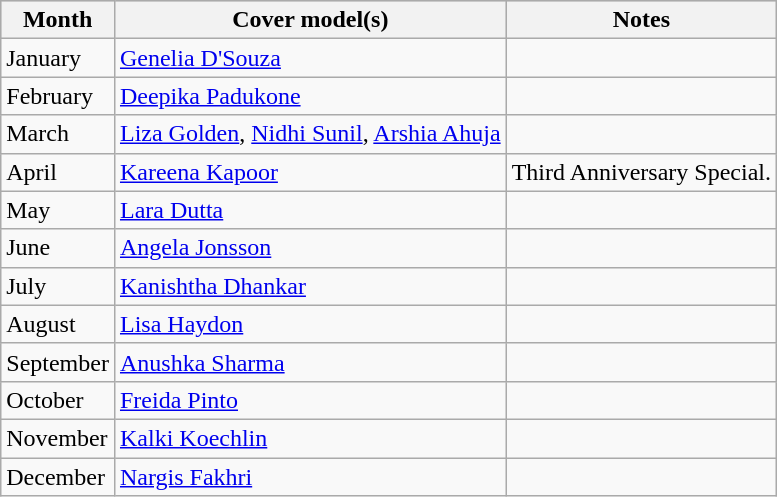<table class="wikitable">
<tr style="background:#ccc; text-align:center;">
<th>Month</th>
<th>Cover model(s)</th>
<th>Notes</th>
</tr>
<tr>
<td>January</td>
<td><a href='#'>Genelia D'Souza</a></td>
<td></td>
</tr>
<tr>
<td>February</td>
<td><a href='#'>Deepika Padukone</a></td>
<td></td>
</tr>
<tr>
<td>March</td>
<td><a href='#'>Liza Golden</a>, <a href='#'>Nidhi Sunil</a>, <a href='#'>Arshia Ahuja</a></td>
<td></td>
</tr>
<tr>
<td>April</td>
<td><a href='#'>Kareena Kapoor</a></td>
<td>Third Anniversary Special.</td>
</tr>
<tr>
<td>May</td>
<td><a href='#'>Lara Dutta</a></td>
<td></td>
</tr>
<tr>
<td>June</td>
<td><a href='#'>Angela Jonsson</a></td>
<td></td>
</tr>
<tr>
<td>July</td>
<td><a href='#'>Kanishtha Dhankar</a></td>
<td></td>
</tr>
<tr>
<td>August</td>
<td><a href='#'>Lisa Haydon</a></td>
<td></td>
</tr>
<tr>
<td>September</td>
<td><a href='#'>Anushka Sharma</a></td>
<td></td>
</tr>
<tr>
<td>October</td>
<td><a href='#'>Freida Pinto</a></td>
<td></td>
</tr>
<tr>
<td>November</td>
<td><a href='#'>Kalki Koechlin</a></td>
<td></td>
</tr>
<tr>
<td>December</td>
<td><a href='#'>Nargis Fakhri</a></td>
<td></td>
</tr>
</table>
